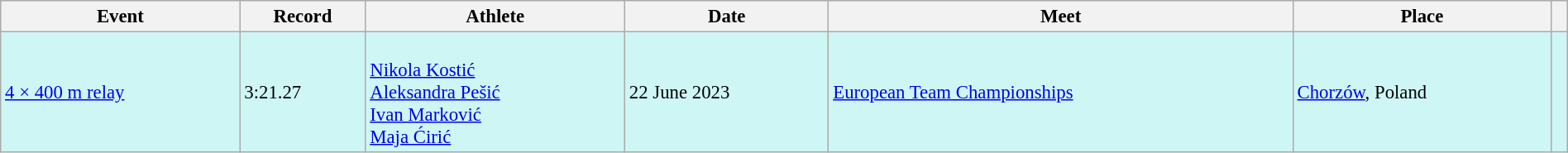<table class="wikitable" style="font-size:95%; width: 100%;">
<tr>
<th>Event</th>
<th>Record</th>
<th>Athlete</th>
<th>Date</th>
<th>Meet</th>
<th>Place</th>
<th></th>
</tr>
<tr bgcolor="#CEF6F5">
<td><a href='#'>4 × 400 m relay</a></td>
<td>3:21.27</td>
<td><br><a href='#'>Nikola Kostić</a><br><a href='#'>Aleksandra Pešić</a><br><a href='#'>Ivan Marković</a><br><a href='#'>Maja Ćirić</a></td>
<td>22 June 2023</td>
<td><a href='#'>European Team Championships</a></td>
<td><a href='#'>Chorzów</a>, Poland</td>
<td></td>
</tr>
</table>
